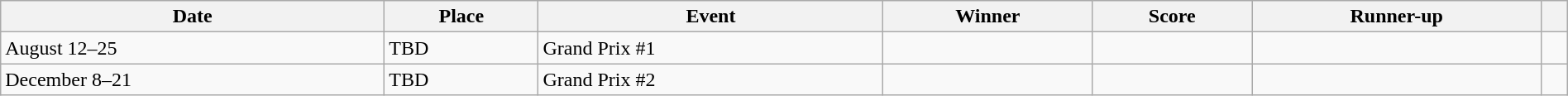<table class="wikitable sortable" style="font-size: 100%" width="100%">
<tr>
<th>Date</th>
<th>Place</th>
<th>Event</th>
<th>Winner</th>
<th>Score</th>
<th>Runner-up</th>
<th></th>
</tr>
<tr>
<td>August 12–25</td>
<td> TBD</td>
<td>Grand Prix #1</td>
<td></td>
<td></td>
<td></td>
<td></td>
</tr>
<tr>
<td>December 8–21</td>
<td> TBD</td>
<td>Grand Prix #2</td>
<td></td>
<td></td>
<td></td>
<td></td>
</tr>
</table>
